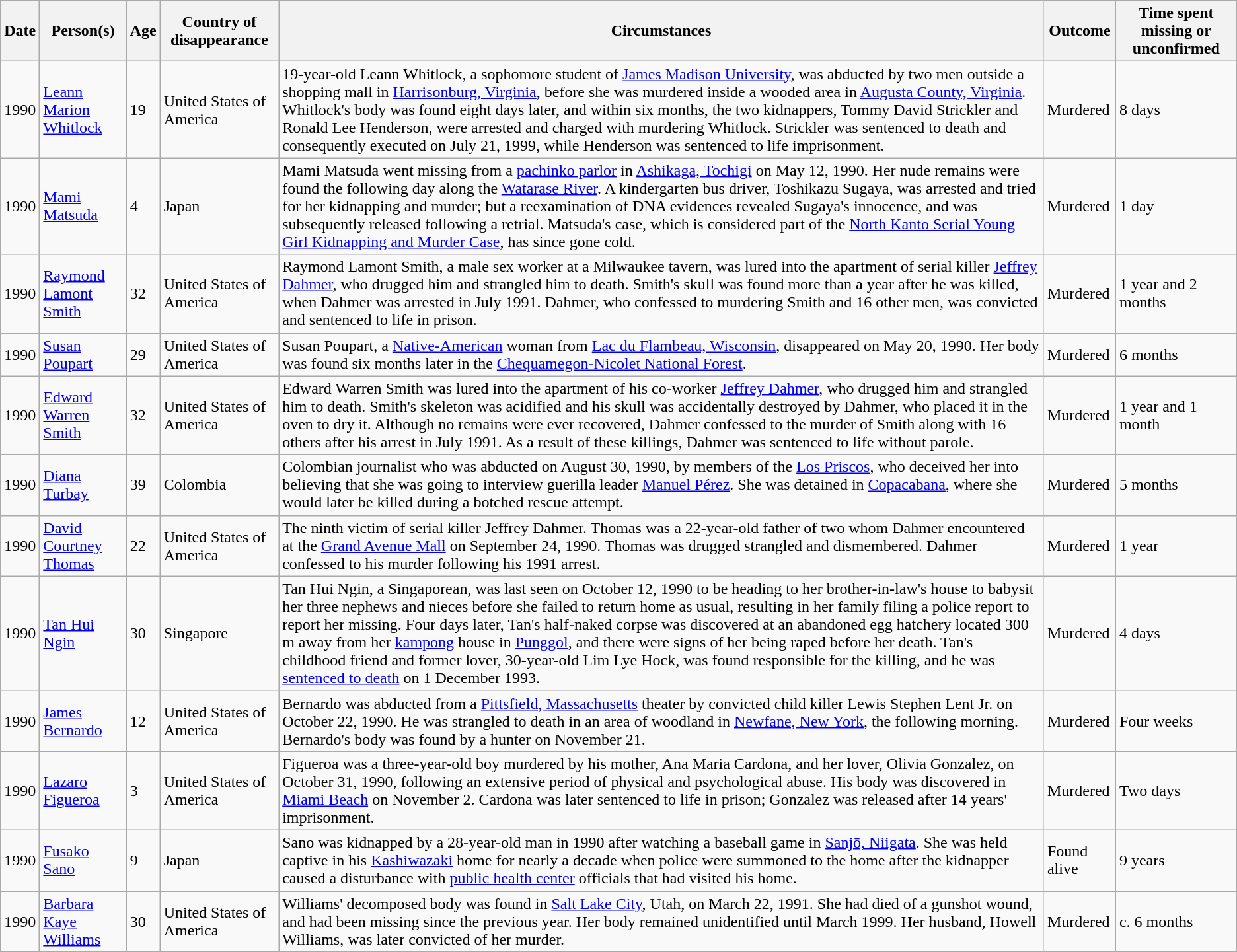<table class="wikitable sortable zebra">
<tr>
<th data-sort-type="isoDate">Date</th>
<th data-sort-type="text">Person(s)</th>
<th data-sort-type="number">Age</th>
<th>Country of disappearance</th>
<th class="unsortable">Circumstances</th>
<th data-sort-type="text">Outcome</th>
<th data-sort-type="value">Time spent missing or unconfirmed</th>
</tr>
<tr>
<td>1990</td>
<td><a href='#'>Leann Marion Whitlock</a></td>
<td data-sort-value="019">19</td>
<td>United States of America</td>
<td>19-year-old Leann Whitlock, a sophomore student of <a href='#'>James Madison University</a>, was abducted by two men outside a shopping mall in <a href='#'>Harrisonburg, Virginia</a>, before she was murdered inside a wooded area in <a href='#'>Augusta County, Virginia</a>. Whitlock's body was found eight days later, and within six months, the two kidnappers, Tommy David Strickler and Ronald Lee Henderson, were arrested and charged with murdering Whitlock. Strickler was sentenced to death and consequently executed on July 21, 1999, while Henderson was sentenced to life imprisonment.</td>
<td>Murdered</td>
<td>8 days</td>
</tr>
<tr>
<td>1990</td>
<td><a href='#'>Mami Matsuda</a></td>
<td data-sort-value="004">4</td>
<td>Japan</td>
<td>Mami Matsuda went missing from a <a href='#'>pachinko parlor</a> in <a href='#'>Ashikaga, Tochigi</a> on May 12, 1990. Her nude remains were found the following day along the <a href='#'>Watarase River</a>. A kindergarten bus driver, Toshikazu Sugaya, was arrested and tried for her kidnapping and murder; but a reexamination of DNA evidences revealed Sugaya's innocence, and was subsequently released following a retrial. Matsuda's case, which is considered part of the <a href='#'>North Kanto Serial Young Girl Kidnapping and Murder Case</a>, has since gone cold.</td>
<td>Murdered</td>
<td>1 day</td>
</tr>
<tr>
<td data-sort-value="1990-05-20">1990</td>
<td><a href='#'>Raymond Lamont Smith</a></td>
<td data-sort-value="032">32</td>
<td>United States of America</td>
<td>Raymond Lamont Smith, a male sex worker at a Milwaukee tavern, was lured into the apartment of serial killer <a href='#'>Jeffrey Dahmer</a>, who drugged him and strangled him to death. Smith's skull was found more than a year after he was killed, when Dahmer was arrested in July 1991. Dahmer, who confessed to murdering Smith and 16 other men, was convicted and sentenced to life in prison.</td>
<td>Murdered</td>
<td>1 year and 2 months</td>
</tr>
<tr>
<td data-sort-value="1990-05-20">1990</td>
<td><a href='#'>Susan Poupart</a></td>
<td data-sort-value="029">29</td>
<td>United States of America</td>
<td>Susan Poupart, a <a href='#'>Native-American</a> woman from <a href='#'>Lac du Flambeau, Wisconsin</a>, disappeared on May 20, 1990. Her body was found six months later in the <a href='#'>Chequamegon-Nicolet National Forest</a>.</td>
<td>Murdered</td>
<td>6 months</td>
</tr>
<tr>
<td data-sort-value="1990-06-14">1990</td>
<td><a href='#'>Edward Warren Smith</a></td>
<td data-sort-value="032">32</td>
<td>United States of America</td>
<td>Edward Warren Smith was lured into the apartment of his co-worker <a href='#'>Jeffrey Dahmer</a>, who drugged him and strangled him to death. Smith's skeleton was acidified and his skull was accidentally destroyed by Dahmer, who placed it in the oven to dry it. Although no remains were ever recovered, Dahmer confessed to the murder of Smith along with 16 others after his arrest in July 1991. As a result of these killings, Dahmer was sentenced to life without parole.</td>
<td>Murdered</td>
<td>1 year and 1 month</td>
</tr>
<tr>
<td>1990</td>
<td><a href='#'>Diana Turbay</a></td>
<td data-sort-value="039">39</td>
<td>Colombia</td>
<td>Colombian journalist who was abducted on August 30, 1990, by members of the <a href='#'>Los Priscos</a>, who deceived her into believing that she was going to interview guerilla leader <a href='#'>Manuel Pérez</a>. She was detained in <a href='#'>Copacabana</a>, where she would later be killed during a botched rescue attempt.</td>
<td>Murdered</td>
<td>5 months</td>
</tr>
<tr>
<td>1990</td>
<td><a href='#'>David Courtney Thomas</a></td>
<td data-sort-value="022">22</td>
<td>United States of America</td>
<td>The ninth victim of serial killer Jeffrey Dahmer. Thomas was a 22-year-old father of two whom Dahmer encountered at the <a href='#'>Grand Avenue Mall</a> on September 24, 1990. Thomas was drugged strangled and dismembered. Dahmer confessed to his murder following his 1991 arrest.</td>
<td>Murdered</td>
<td>1 year</td>
</tr>
<tr>
<td>1990</td>
<td><a href='#'>Tan Hui Ngin</a></td>
<td data-sort-value="030">30</td>
<td>Singapore</td>
<td>Tan Hui Ngin, a Singaporean, was last seen on October 12, 1990 to be heading to her brother-in-law's house to babysit her three nephews and nieces before she failed to return home as usual, resulting in her family filing a police report to report her missing. Four days later, Tan's half-naked corpse was discovered at an abandoned egg hatchery located 300 m away from her <a href='#'>kampong</a> house in <a href='#'>Punggol</a>, and there were signs of her being raped before her death. Tan's childhood friend and former lover, 30-year-old Lim Lye Hock, was found responsible for the killing, and he was <a href='#'>sentenced to death</a> on 1 December 1993.</td>
<td>Murdered</td>
<td>4 days</td>
</tr>
<tr>
<td data-sort-value="1990-10-22">1990</td>
<td><a href='#'>James Bernardo</a></td>
<td data-sort-value="012">12</td>
<td>United States of America</td>
<td>Bernardo was abducted from a <a href='#'>Pittsfield, Massachusetts</a> theater by convicted child killer Lewis Stephen Lent Jr. on October 22, 1990. He was strangled to death in an area of woodland in <a href='#'>Newfane, New York</a>, the following morning. Bernardo's body was found by a hunter on November 21.</td>
<td>Murdered</td>
<td>Four weeks</td>
</tr>
<tr>
<td data-sort-value="1990-10-31">1990</td>
<td><a href='#'>Lazaro Figueroa</a></td>
<td data-sort-value="003">3</td>
<td>United States of America</td>
<td>Figueroa was a three-year-old boy murdered by his mother, Ana Maria Cardona, and her lover, Olivia Gonzalez, on October 31, 1990, following an extensive period of physical and psychological abuse. His body was discovered in <a href='#'>Miami Beach</a> on November 2. Cardona was later sentenced to life in prison; Gonzalez was released after 14 years' imprisonment.</td>
<td>Murdered</td>
<td>Two days</td>
</tr>
<tr>
<td>1990</td>
<td><a href='#'>Fusako Sano</a></td>
<td data-sort-value="009">9</td>
<td>Japan</td>
<td>Sano was kidnapped by a 28-year-old man in 1990 after watching a baseball game in <a href='#'>Sanjō, Niigata</a>. She was held captive in his <a href='#'>Kashiwazaki</a> home for nearly a decade when police were summoned to the home after the kidnapper caused a disturbance with <a href='#'>public health center</a> officials that had visited his home.</td>
<td>Found alive</td>
<td>9 years</td>
</tr>
<tr>
<td data-sort-value="1990-12-31">1990</td>
<td><a href='#'>Barbara Kaye Williams</a></td>
<td data-sort-value="030">30</td>
<td>United States of America</td>
<td>Williams' decomposed body was found in <a href='#'>Salt Lake City</a>, Utah, on March 22, 1991. She had died of a gunshot wound, and had been missing since the previous year. Her body remained unidentified until March 1999. Her husband, Howell Williams, was later convicted of her murder.</td>
<td>Murdered</td>
<td>c. 6 months</td>
</tr>
<tr>
</tr>
</table>
